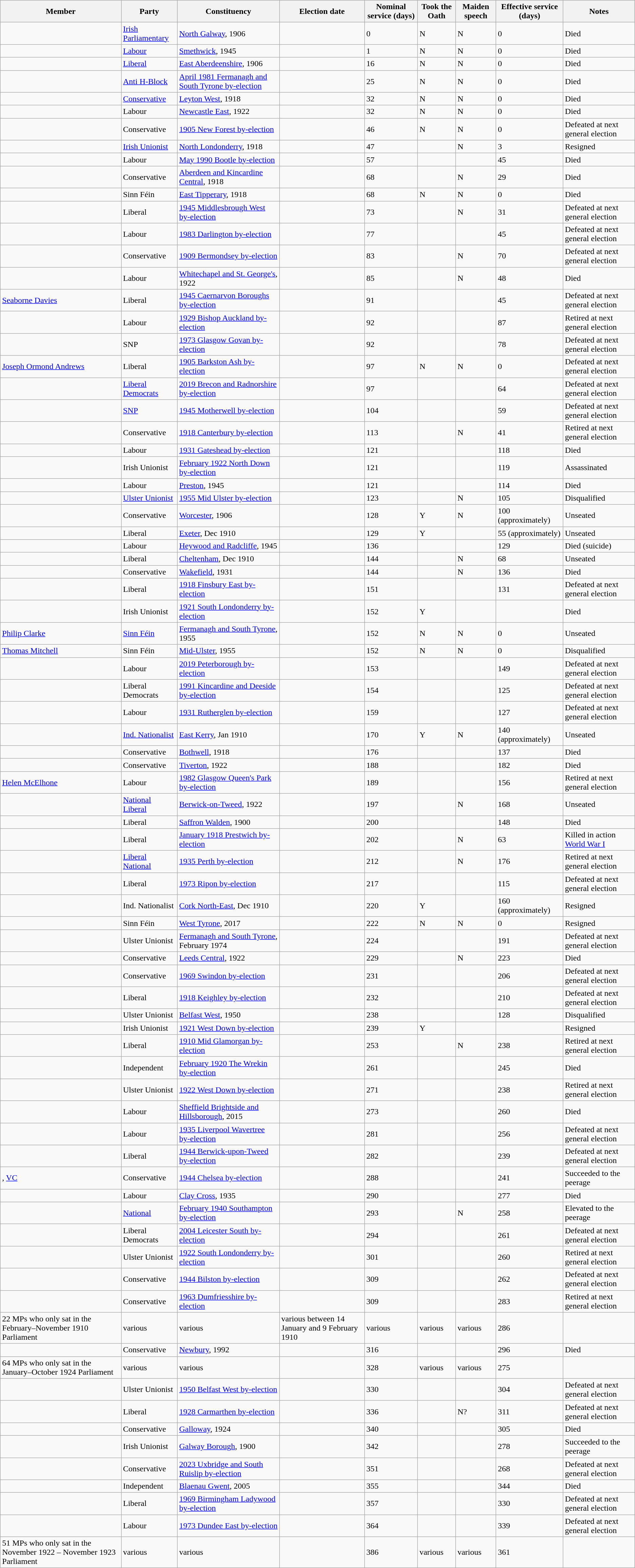<table class="wikitable sortable">
<tr>
<th>Member</th>
<th>Party</th>
<th>Constituency</th>
<th>Election date</th>
<th>Nominal service (days)</th>
<th>Took the Oath</th>
<th>Maiden speech</th>
<th>Effective service (days)</th>
<th>Notes</th>
</tr>
<tr>
<td></td>
<td><a href='#'>Irish Parliamentary</a></td>
<td><a href='#'>North Galway</a>, 1906</td>
<td></td>
<td>0</td>
<td>N</td>
<td>N</td>
<td>0</td>
<td>Died</td>
</tr>
<tr>
<td></td>
<td><a href='#'>Labour</a></td>
<td><a href='#'>Smethwick</a>, 1945</td>
<td></td>
<td>1</td>
<td>N</td>
<td>N</td>
<td>0</td>
<td>Died</td>
</tr>
<tr>
<td></td>
<td><a href='#'>Liberal</a></td>
<td><a href='#'>East Aberdeenshire</a>, 1906</td>
<td></td>
<td>16</td>
<td>N</td>
<td>N</td>
<td>0</td>
<td>Died</td>
</tr>
<tr>
<td></td>
<td><a href='#'>Anti H-Block</a></td>
<td><a href='#'>April 1981 Fermanagh and South Tyrone by-election</a></td>
<td></td>
<td>25</td>
<td>N</td>
<td>N</td>
<td>0</td>
<td>Died</td>
</tr>
<tr>
<td></td>
<td><a href='#'>Conservative</a></td>
<td><a href='#'>Leyton West</a>, 1918</td>
<td></td>
<td>32</td>
<td>N</td>
<td>N</td>
<td>0</td>
<td>Died</td>
</tr>
<tr>
<td></td>
<td>Labour</td>
<td><a href='#'>Newcastle East</a>, 1922</td>
<td></td>
<td>32</td>
<td>N</td>
<td>N</td>
<td>0</td>
<td>Died</td>
</tr>
<tr>
<td></td>
<td>Conservative</td>
<td><a href='#'>1905 New Forest by-election</a></td>
<td></td>
<td>46</td>
<td>N</td>
<td>N</td>
<td>0</td>
<td>Defeated at next general election</td>
</tr>
<tr>
<td></td>
<td><a href='#'>Irish Unionist</a></td>
<td><a href='#'>North Londonderry</a>, 1918</td>
<td></td>
<td>47</td>
<td></td>
<td>N</td>
<td>3</td>
<td>Resigned</td>
</tr>
<tr>
<td></td>
<td>Labour</td>
<td><a href='#'>May 1990 Bootle by-election</a></td>
<td></td>
<td>57</td>
<td></td>
<td></td>
<td>45</td>
<td>Died</td>
</tr>
<tr>
<td></td>
<td>Conservative</td>
<td><a href='#'>Aberdeen and Kincardine Central</a>, 1918</td>
<td></td>
<td>68</td>
<td></td>
<td>N</td>
<td>29</td>
<td>Died</td>
</tr>
<tr>
<td></td>
<td>Sinn Féin</td>
<td><a href='#'>East Tipperary</a>, 1918</td>
<td></td>
<td>68</td>
<td>N</td>
<td>N</td>
<td>0</td>
<td>Died</td>
</tr>
<tr>
<td></td>
<td>Liberal</td>
<td><a href='#'>1945 Middlesbrough West by-election</a></td>
<td></td>
<td>73</td>
<td></td>
<td>N</td>
<td>31</td>
<td>Defeated at next general election</td>
</tr>
<tr>
<td></td>
<td>Labour</td>
<td><a href='#'>1983 Darlington by-election</a></td>
<td></td>
<td>77</td>
<td></td>
<td></td>
<td>45</td>
<td>Defeated at next general election</td>
</tr>
<tr>
<td></td>
<td>Conservative</td>
<td><a href='#'>1909 Bermondsey by-election</a></td>
<td></td>
<td>83</td>
<td></td>
<td>N</td>
<td>70</td>
<td>Defeated at next general election</td>
</tr>
<tr>
<td></td>
<td>Labour</td>
<td><a href='#'>Whitechapel and St. George's</a>, 1922</td>
<td></td>
<td>85</td>
<td></td>
<td>N</td>
<td>48</td>
<td>Died</td>
</tr>
<tr>
<td><a href='#'>Seaborne Davies</a></td>
<td>Liberal</td>
<td><a href='#'>1945 Caernarvon Boroughs by-election</a></td>
<td></td>
<td>91</td>
<td></td>
<td></td>
<td>45</td>
<td>Defeated at next general election</td>
</tr>
<tr>
<td></td>
<td>Labour</td>
<td><a href='#'>1929 Bishop Auckland by-election</a></td>
<td></td>
<td>92</td>
<td></td>
<td></td>
<td>87</td>
<td>Retired at next general election</td>
</tr>
<tr>
<td></td>
<td>SNP</td>
<td><a href='#'>1973 Glasgow Govan by-election</a></td>
<td></td>
<td>92</td>
<td></td>
<td></td>
<td>78</td>
<td>Defeated at next general election</td>
</tr>
<tr>
<td><a href='#'>Joseph Ormond Andrews</a></td>
<td>Liberal</td>
<td><a href='#'>1905 Barkston Ash by-election</a></td>
<td></td>
<td>97</td>
<td>N</td>
<td>N</td>
<td>0</td>
<td>Defeated at next general election</td>
</tr>
<tr>
<td></td>
<td><a href='#'>Liberal Democrats</a></td>
<td><a href='#'>2019 Brecon and Radnorshire by-election</a></td>
<td></td>
<td>97</td>
<td></td>
<td></td>
<td>64</td>
<td>Defeated at next general election</td>
</tr>
<tr>
<td></td>
<td><a href='#'>SNP</a></td>
<td><a href='#'>1945 Motherwell by-election</a></td>
<td></td>
<td>104</td>
<td></td>
<td></td>
<td>59</td>
<td>Defeated at next general election</td>
</tr>
<tr>
<td></td>
<td>Conservative</td>
<td><a href='#'>1918 Canterbury by-election</a></td>
<td></td>
<td>113</td>
<td></td>
<td>N</td>
<td>41</td>
<td>Retired at next general election</td>
</tr>
<tr>
<td></td>
<td>Labour</td>
<td><a href='#'>1931 Gateshead by-election</a></td>
<td></td>
<td>121</td>
<td></td>
<td></td>
<td>118</td>
<td>Died</td>
</tr>
<tr>
<td></td>
<td>Irish Unionist</td>
<td><a href='#'>February 1922 North Down by-election</a></td>
<td></td>
<td>121</td>
<td></td>
<td></td>
<td>119</td>
<td>Assassinated</td>
</tr>
<tr>
<td></td>
<td>Labour</td>
<td><a href='#'>Preston</a>, 1945</td>
<td></td>
<td>121</td>
<td></td>
<td></td>
<td>114</td>
<td>Died</td>
</tr>
<tr>
<td></td>
<td><a href='#'>Ulster Unionist</a></td>
<td><a href='#'>1955 Mid Ulster by-election</a></td>
<td></td>
<td>123</td>
<td></td>
<td>N</td>
<td>105</td>
<td>Disqualified</td>
</tr>
<tr>
<td></td>
<td>Conservative</td>
<td><a href='#'>Worcester</a>, 1906</td>
<td></td>
<td>128</td>
<td>Y</td>
<td>N</td>
<td>100 (approximately)</td>
<td>Unseated</td>
</tr>
<tr>
<td></td>
<td>Liberal</td>
<td><a href='#'>Exeter</a>, Dec 1910</td>
<td></td>
<td>129</td>
<td>Y</td>
<td></td>
<td>55 (approximately)</td>
<td>Unseated</td>
</tr>
<tr>
<td></td>
<td>Labour</td>
<td><a href='#'>Heywood and Radcliffe</a>, 1945</td>
<td></td>
<td>136</td>
<td></td>
<td></td>
<td>129</td>
<td>Died (suicide)</td>
</tr>
<tr>
<td></td>
<td>Liberal</td>
<td><a href='#'>Cheltenham</a>, Dec 1910</td>
<td></td>
<td>144</td>
<td></td>
<td>N</td>
<td>68</td>
<td>Unseated</td>
</tr>
<tr>
<td></td>
<td>Conservative</td>
<td><a href='#'>Wakefield</a>, 1931</td>
<td></td>
<td>144</td>
<td></td>
<td>N</td>
<td>136</td>
<td>Died</td>
</tr>
<tr>
<td></td>
<td>Liberal</td>
<td><a href='#'>1918 Finsbury East by-election</a></td>
<td></td>
<td>151</td>
<td></td>
<td></td>
<td>131</td>
<td>Defeated at next general election</td>
</tr>
<tr>
<td></td>
<td>Irish Unionist</td>
<td><a href='#'>1921 South Londonderry by-election</a></td>
<td></td>
<td>152</td>
<td>Y</td>
<td></td>
<td></td>
<td>Died</td>
</tr>
<tr>
<td><a href='#'>Philip Clarke</a></td>
<td><a href='#'>Sinn Féin</a></td>
<td><a href='#'>Fermanagh and South Tyrone</a>, 1955</td>
<td></td>
<td>152</td>
<td>N</td>
<td>N</td>
<td>0</td>
<td>Unseated</td>
</tr>
<tr>
<td><a href='#'>Thomas Mitchell</a></td>
<td>Sinn Féin</td>
<td><a href='#'>Mid-Ulster</a>, 1955</td>
<td></td>
<td>152</td>
<td>N</td>
<td>N</td>
<td>0</td>
<td>Disqualified</td>
</tr>
<tr>
<td></td>
<td>Labour</td>
<td><a href='#'>2019 Peterborough by-election</a></td>
<td></td>
<td>153</td>
<td></td>
<td></td>
<td>149</td>
<td>Defeated at next general election</td>
</tr>
<tr>
<td></td>
<td>Liberal Democrats</td>
<td><a href='#'>1991 Kincardine and Deeside by-election</a></td>
<td></td>
<td>154</td>
<td></td>
<td></td>
<td>125</td>
<td>Defeated at next general election</td>
</tr>
<tr>
<td></td>
<td>Labour</td>
<td><a href='#'>1931 Rutherglen by-election</a></td>
<td></td>
<td>159</td>
<td></td>
<td></td>
<td>127</td>
<td>Defeated at next general election</td>
</tr>
<tr>
<td></td>
<td><a href='#'>Ind. Nationalist</a></td>
<td><a href='#'>East Kerry</a>, Jan 1910</td>
<td></td>
<td>170</td>
<td>Y</td>
<td>N</td>
<td>140 (approximately)</td>
<td>Unseated</td>
</tr>
<tr>
<td></td>
<td>Conservative</td>
<td><a href='#'>Bothwell</a>, 1918</td>
<td></td>
<td>176</td>
<td></td>
<td></td>
<td>137</td>
<td>Died</td>
</tr>
<tr>
<td></td>
<td>Conservative</td>
<td><a href='#'>Tiverton</a>, 1922</td>
<td></td>
<td>188</td>
<td></td>
<td></td>
<td>182</td>
<td>Died</td>
</tr>
<tr>
<td><a href='#'>Helen McElhone</a></td>
<td>Labour</td>
<td><a href='#'>1982 Glasgow Queen's Park by-election</a></td>
<td></td>
<td>189</td>
<td></td>
<td></td>
<td>156</td>
<td>Retired at next general election</td>
</tr>
<tr>
<td></td>
<td><a href='#'>National Liberal</a></td>
<td><a href='#'>Berwick-on-Tweed</a>, 1922</td>
<td></td>
<td>197</td>
<td></td>
<td>N</td>
<td>168</td>
<td>Unseated</td>
</tr>
<tr>
<td></td>
<td>Liberal</td>
<td><a href='#'>Saffron Walden</a>, 1900</td>
<td></td>
<td>200</td>
<td></td>
<td></td>
<td>148</td>
<td>Died</td>
</tr>
<tr>
<td></td>
<td>Liberal</td>
<td><a href='#'>January 1918 Prestwich by-election</a></td>
<td></td>
<td>202</td>
<td></td>
<td>N</td>
<td>63</td>
<td>Killed in action <a href='#'>World War I</a></td>
</tr>
<tr>
<td></td>
<td><a href='#'>Liberal National</a></td>
<td><a href='#'>1935 Perth by-election</a></td>
<td></td>
<td>212</td>
<td></td>
<td>N</td>
<td>176</td>
<td>Retired at next general election</td>
</tr>
<tr>
<td></td>
<td>Liberal</td>
<td><a href='#'>1973 Ripon by-election</a></td>
<td></td>
<td>217</td>
<td></td>
<td></td>
<td>115</td>
<td>Defeated at next general election</td>
</tr>
<tr>
<td></td>
<td>Ind. Nationalist</td>
<td><a href='#'>Cork North-East</a>, Dec 1910</td>
<td></td>
<td>220</td>
<td>Y</td>
<td></td>
<td>160 (approximately)</td>
<td>Resigned</td>
</tr>
<tr>
<td></td>
<td>Sinn Féin</td>
<td><a href='#'>West Tyrone</a>, 2017</td>
<td></td>
<td>222</td>
<td>N</td>
<td>N</td>
<td>0</td>
<td>Resigned</td>
</tr>
<tr>
<td></td>
<td>Ulster Unionist</td>
<td><a href='#'>Fermanagh and South Tyrone</a>, February 1974</td>
<td></td>
<td>224</td>
<td></td>
<td></td>
<td>191</td>
<td>Defeated at next general election</td>
</tr>
<tr>
<td></td>
<td>Conservative</td>
<td><a href='#'>Leeds Central</a>, 1922</td>
<td></td>
<td>229</td>
<td></td>
<td>N</td>
<td>223</td>
<td>Died</td>
</tr>
<tr>
<td></td>
<td>Conservative</td>
<td><a href='#'>1969 Swindon by-election</a></td>
<td></td>
<td>231</td>
<td></td>
<td></td>
<td>206</td>
<td>Defeated at next general election</td>
</tr>
<tr>
<td></td>
<td>Liberal</td>
<td><a href='#'>1918 Keighley by-election</a></td>
<td></td>
<td>232</td>
<td></td>
<td></td>
<td>210</td>
<td>Defeated at next general election</td>
</tr>
<tr>
<td></td>
<td>Ulster Unionist</td>
<td><a href='#'>Belfast West</a>, 1950</td>
<td></td>
<td>238</td>
<td></td>
<td></td>
<td>128</td>
<td>Disqualified</td>
</tr>
<tr>
<td></td>
<td>Irish Unionist</td>
<td><a href='#'>1921 West Down by-election</a></td>
<td></td>
<td>239</td>
<td>Y</td>
<td></td>
<td></td>
<td>Resigned</td>
</tr>
<tr>
<td></td>
<td>Liberal</td>
<td><a href='#'>1910 Mid Glamorgan by-election</a></td>
<td></td>
<td>253</td>
<td></td>
<td>N</td>
<td>238</td>
<td>Retired at next general election</td>
</tr>
<tr>
<td></td>
<td>Independent</td>
<td><a href='#'>February 1920 The Wrekin by-election</a></td>
<td></td>
<td>261</td>
<td></td>
<td></td>
<td>245</td>
<td>Died</td>
</tr>
<tr>
<td></td>
<td>Ulster Unionist</td>
<td><a href='#'>1922 West Down by-election</a></td>
<td></td>
<td>271</td>
<td></td>
<td></td>
<td>238</td>
<td>Retired at next general election</td>
</tr>
<tr>
<td></td>
<td>Labour</td>
<td><a href='#'>Sheffield Brightside and Hillsborough</a>, 2015</td>
<td></td>
<td>273</td>
<td></td>
<td></td>
<td>260</td>
<td>Died</td>
</tr>
<tr>
<td></td>
<td>Labour</td>
<td><a href='#'>1935 Liverpool Wavertree by-election</a></td>
<td></td>
<td>281</td>
<td></td>
<td></td>
<td>256</td>
<td>Defeated at next general election</td>
</tr>
<tr>
<td></td>
<td>Liberal</td>
<td><a href='#'>1944 Berwick-upon-Tweed by-election</a></td>
<td></td>
<td>282</td>
<td></td>
<td></td>
<td>239</td>
<td>Defeated at next general election</td>
</tr>
<tr>
<td>, <a href='#'>VC</a></td>
<td>Conservative</td>
<td><a href='#'>1944 Chelsea by-election</a></td>
<td></td>
<td>288</td>
<td></td>
<td></td>
<td>241</td>
<td>Succeeded to the peerage</td>
</tr>
<tr>
<td></td>
<td>Labour</td>
<td><a href='#'>Clay Cross</a>, 1935</td>
<td></td>
<td>290</td>
<td></td>
<td></td>
<td>277</td>
<td>Died</td>
</tr>
<tr>
<td></td>
<td><a href='#'>National</a></td>
<td><a href='#'>February 1940 Southampton by-election</a></td>
<td></td>
<td>293</td>
<td></td>
<td>N</td>
<td>258</td>
<td>Elevated to the peerage</td>
</tr>
<tr>
<td></td>
<td>Liberal Democrats</td>
<td><a href='#'>2004 Leicester South by-election</a></td>
<td></td>
<td>294</td>
<td></td>
<td></td>
<td>261</td>
<td>Defeated at next general election</td>
</tr>
<tr>
<td></td>
<td>Ulster Unionist</td>
<td><a href='#'>1922 South Londonderry by-election</a></td>
<td></td>
<td>301</td>
<td></td>
<td></td>
<td>260</td>
<td>Retired at next general election</td>
</tr>
<tr>
<td></td>
<td>Conservative</td>
<td><a href='#'>1944 Bilston by-election</a></td>
<td></td>
<td>309</td>
<td></td>
<td></td>
<td>262</td>
<td>Defeated at next general election</td>
</tr>
<tr>
<td></td>
<td>Conservative</td>
<td><a href='#'>1963 Dumfriesshire by-election</a></td>
<td></td>
<td>309</td>
<td></td>
<td></td>
<td>283</td>
<td>Retired at next general election</td>
</tr>
<tr>
<td>22 MPs who only sat in the February–November 1910 Parliament</td>
<td>various</td>
<td>various</td>
<td>various between 14 January and 9 February 1910</td>
<td>various</td>
<td>various</td>
<td>various</td>
<td>286</td>
<td></td>
</tr>
<tr>
<td></td>
<td>Conservative</td>
<td><a href='#'>Newbury</a>, 1992</td>
<td></td>
<td>316</td>
<td></td>
<td></td>
<td>296</td>
<td>Died</td>
</tr>
<tr>
<td>64 MPs who only sat in the January–October 1924 Parliament</td>
<td>various</td>
<td>various</td>
<td></td>
<td>328</td>
<td>various</td>
<td>various</td>
<td>275</td>
<td></td>
</tr>
<tr>
<td></td>
<td>Ulster Unionist</td>
<td><a href='#'>1950 Belfast West by-election</a></td>
<td></td>
<td>330</td>
<td></td>
<td></td>
<td>304</td>
<td>Defeated at next general election</td>
</tr>
<tr>
<td></td>
<td>Liberal</td>
<td><a href='#'>1928 Carmarthen by-election</a></td>
<td></td>
<td>336</td>
<td></td>
<td>N?</td>
<td>311</td>
<td>Defeated at next general election</td>
</tr>
<tr>
<td></td>
<td>Conservative</td>
<td><a href='#'>Galloway</a>, 1924</td>
<td></td>
<td>340</td>
<td></td>
<td></td>
<td>305</td>
<td>Died</td>
</tr>
<tr>
<td></td>
<td>Irish Unionist</td>
<td><a href='#'>Galway Borough</a>, 1900</td>
<td></td>
<td>342</td>
<td></td>
<td></td>
<td>278</td>
<td>Succeeded to the peerage</td>
</tr>
<tr>
<td></td>
<td>Conservative</td>
<td><a href='#'>2023 Uxbridge and South Ruislip by-election</a></td>
<td></td>
<td>351</td>
<td></td>
<td></td>
<td>268</td>
<td>Defeated at next general election</td>
</tr>
<tr>
<td></td>
<td>Independent</td>
<td><a href='#'>Blaenau Gwent</a>, 2005</td>
<td></td>
<td>355</td>
<td></td>
<td></td>
<td>344</td>
<td>Died</td>
</tr>
<tr>
<td></td>
<td>Liberal</td>
<td><a href='#'>1969 Birmingham Ladywood by-election</a></td>
<td></td>
<td>357</td>
<td></td>
<td></td>
<td>330</td>
<td>Defeated at next general election</td>
</tr>
<tr>
<td></td>
<td>Labour</td>
<td><a href='#'>1973 Dundee East by-election</a></td>
<td></td>
<td>364</td>
<td></td>
<td></td>
<td>339</td>
<td>Defeated at next general election</td>
</tr>
<tr>
<td>51 MPs who only sat in the November 1922 – November 1923 Parliament</td>
<td>various</td>
<td>various</td>
<td></td>
<td>386</td>
<td>various</td>
<td>various</td>
<td>361</td>
<td></td>
</tr>
</table>
